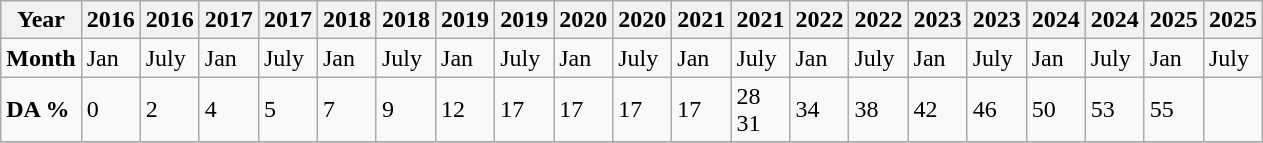<table class="wikitable">
<tr>
<th>Year</th>
<th>2016</th>
<th>2016</th>
<th>2017</th>
<th>2017</th>
<th>2018</th>
<th>2018</th>
<th>2019</th>
<th>2019</th>
<th>2020</th>
<th>2020</th>
<th>2021</th>
<th>2021</th>
<th>2022</th>
<th>2022</th>
<th>2023</th>
<th>2023</th>
<th>2024</th>
<th>2024</th>
<th>2025</th>
<th>2025</th>
</tr>
<tr>
<td><strong>Month</strong></td>
<td>Jan</td>
<td>July</td>
<td>Jan</td>
<td>July</td>
<td>Jan</td>
<td>July</td>
<td>Jan</td>
<td>July</td>
<td>Jan</td>
<td>July</td>
<td>Jan</td>
<td>July</td>
<td>Jan</td>
<td>July</td>
<td>Jan</td>
<td>July</td>
<td>Jan</td>
<td>July</td>
<td>Jan</td>
<td>July</td>
</tr>
<tr>
<td><strong>DA %</strong></td>
<td>0</td>
<td>2</td>
<td>4</td>
<td>5</td>
<td>7</td>
<td>9</td>
<td>12</td>
<td>17</td>
<td>17</td>
<td>17</td>
<td>17</td>
<td>28<br>31</td>
<td>34</td>
<td>38</td>
<td>42</td>
<td>46</td>
<td>50</td>
<td>53</td>
<td>55</td>
<td></td>
</tr>
<tr 115>
</tr>
</table>
